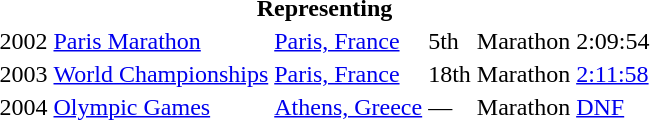<table>
<tr>
<th colspan="6">Representing </th>
</tr>
<tr>
<td>2002</td>
<td><a href='#'>Paris Marathon</a></td>
<td><a href='#'>Paris, France</a></td>
<td>5th</td>
<td>Marathon</td>
<td>2:09:54</td>
</tr>
<tr>
<td>2003</td>
<td><a href='#'>World Championships</a></td>
<td><a href='#'>Paris, France</a></td>
<td>18th</td>
<td>Marathon</td>
<td><a href='#'>2:11:58</a></td>
</tr>
<tr>
<td>2004</td>
<td><a href='#'>Olympic Games</a></td>
<td><a href='#'>Athens, Greece</a></td>
<td>—</td>
<td>Marathon</td>
<td><a href='#'>DNF</a></td>
</tr>
</table>
